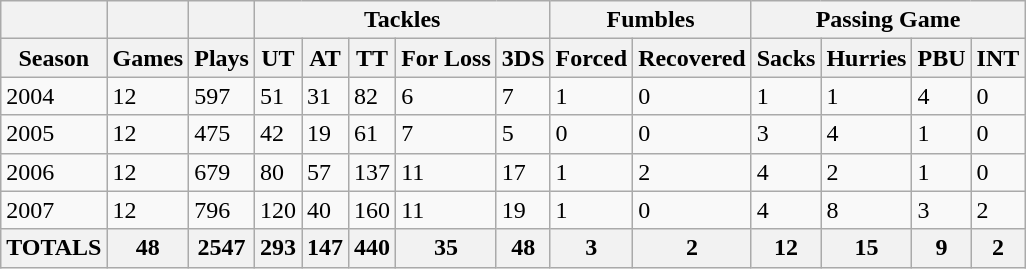<table class="wikitable">
<tr>
<th></th>
<th></th>
<th></th>
<th colspan="5">Tackles</th>
<th colspan="2">Fumbles</th>
<th colspan="4">Passing Game</th>
</tr>
<tr>
<th>Season</th>
<th>Games</th>
<th>Plays</th>
<th>UT</th>
<th>AT</th>
<th>TT</th>
<th>For Loss</th>
<th>3DS</th>
<th>Forced</th>
<th>Recovered</th>
<th>Sacks</th>
<th>Hurries</th>
<th>PBU</th>
<th>INT</th>
</tr>
<tr>
<td>2004</td>
<td>12</td>
<td>597</td>
<td>51</td>
<td>31</td>
<td>82</td>
<td>6</td>
<td>7</td>
<td>1</td>
<td>0</td>
<td>1</td>
<td>1</td>
<td>4</td>
<td>0</td>
</tr>
<tr>
<td>2005</td>
<td>12</td>
<td>475</td>
<td>42</td>
<td>19</td>
<td>61</td>
<td>7</td>
<td>5</td>
<td>0</td>
<td>0</td>
<td>3</td>
<td>4</td>
<td>1</td>
<td>0</td>
</tr>
<tr>
<td>2006</td>
<td>12</td>
<td>679</td>
<td>80</td>
<td>57</td>
<td>137</td>
<td>11</td>
<td>17</td>
<td>1</td>
<td>2</td>
<td>4</td>
<td>2</td>
<td>1</td>
<td>0</td>
</tr>
<tr>
<td>2007</td>
<td>12</td>
<td>796</td>
<td>120</td>
<td>40</td>
<td>160</td>
<td>11</td>
<td>19</td>
<td>1</td>
<td>0</td>
<td>4</td>
<td>8</td>
<td>3</td>
<td>2</td>
</tr>
<tr>
<th>TOTALS</th>
<th>48</th>
<th>2547</th>
<th>293</th>
<th>147</th>
<th>440</th>
<th>35</th>
<th>48</th>
<th>3</th>
<th>2</th>
<th>12</th>
<th>15</th>
<th>9</th>
<th>2</th>
</tr>
</table>
